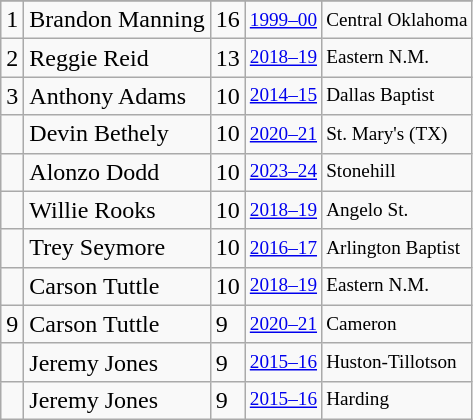<table class="wikitable">
<tr>
</tr>
<tr>
<td>1</td>
<td>Brandon Manning</td>
<td>16</td>
<td style="font-size:80%;"><a href='#'>1999–00</a></td>
<td style="font-size:80%;">Central Oklahoma</td>
</tr>
<tr>
<td>2</td>
<td>Reggie Reid</td>
<td>13</td>
<td style="font-size:80%;"><a href='#'>2018–19</a></td>
<td style="font-size:80%;">Eastern N.M.</td>
</tr>
<tr>
<td>3</td>
<td>Anthony Adams</td>
<td>10</td>
<td style="font-size:80%;"><a href='#'>2014–15</a></td>
<td style="font-size:80%;">Dallas Baptist</td>
</tr>
<tr>
<td></td>
<td>Devin Bethely</td>
<td>10</td>
<td style="font-size:80%;"><a href='#'>2020–21</a></td>
<td style="font-size:80%;">St. Mary's (TX)</td>
</tr>
<tr>
<td></td>
<td>Alonzo Dodd</td>
<td>10</td>
<td style="font-size:80%;"><a href='#'>2023–24</a></td>
<td style="font-size:80%;">Stonehill</td>
</tr>
<tr>
<td></td>
<td>Willie Rooks</td>
<td>10</td>
<td style="font-size:80%;"><a href='#'>2018–19</a></td>
<td style="font-size:80%;">Angelo St.</td>
</tr>
<tr>
<td></td>
<td>Trey Seymore</td>
<td>10</td>
<td style="font-size:80%;"><a href='#'>2016–17</a></td>
<td style="font-size:80%;">Arlington Baptist</td>
</tr>
<tr>
<td></td>
<td>Carson Tuttle</td>
<td>10</td>
<td style="font-size:80%;"><a href='#'>2018–19</a></td>
<td style="font-size:80%;">Eastern N.M.</td>
</tr>
<tr>
<td>9</td>
<td>Carson Tuttle</td>
<td>9</td>
<td style="font-size:80%;"><a href='#'>2020–21</a></td>
<td style="font-size:80%;">Cameron</td>
</tr>
<tr>
<td></td>
<td>Jeremy Jones</td>
<td>9</td>
<td style="font-size:80%;"><a href='#'>2015–16</a></td>
<td style="font-size:80%;">Huston-Tillotson</td>
</tr>
<tr>
<td></td>
<td>Jeremy Jones</td>
<td>9</td>
<td style="font-size:80%;"><a href='#'>2015–16</a></td>
<td style="font-size:80%;">Harding</td>
</tr>
</table>
